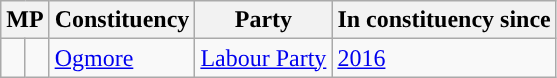<table class="wikitable sortable">
<tr>
<th colspan=2>MP</th>
<th>Constituency</th>
<th>Party</th>
<th>In constituency since</th>
</tr>
<tr>
<td style="color:inherit;background-color: "></td>
<td></td>
<td><a href='#'>Ogmore</a></td>
<td><a href='#'>Labour Party</a></td>
<td><a href='#'>2016</a></td>
</tr>
</table>
